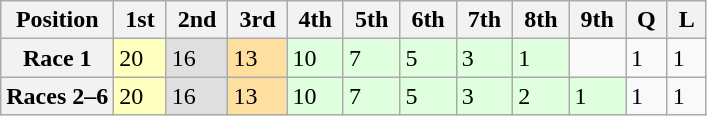<table class="wikitable" text-align:center">
<tr>
<th>Position</th>
<th> <strong>1st</strong> </th>
<th> <strong>2nd</strong> </th>
<th> <strong>3rd</strong> </th>
<th> <strong>4th</strong> </th>
<th> <strong>5th</strong> </th>
<th> <strong>6th</strong> </th>
<th> <strong>7th</strong> </th>
<th> <strong>8th</strong> </th>
<th> <strong>9th</strong> </th>
<th> Q </th>
<th> L </th>
</tr>
<tr>
<th>Race 1</th>
<td style="background:#ffffbf;">20</td>
<td style="background:#dfdfdf;">16</td>
<td style="background:#ffdf9f;">13</td>
<td style="background:#dfffdf;">10</td>
<td style="background:#dfffdf;">7</td>
<td style="background:#dfffdf;">5</td>
<td style="background:#dfffdf;">3</td>
<td style="background:#dfffdf;">1</td>
<td></td>
<td>1</td>
<td>1</td>
</tr>
<tr>
<th>Races 2–6</th>
<td style="background:#ffffbf;">20</td>
<td style="background:#dfdfdf;">16</td>
<td style="background:#ffdf9f;">13</td>
<td style="background:#dfffdf;">10</td>
<td style="background:#dfffdf;">7</td>
<td style="background:#dfffdf;">5</td>
<td style="background:#dfffdf;">3</td>
<td style="background:#dfffdf;">2</td>
<td style="background:#dfffdf;">1</td>
<td>1</td>
<td>1</td>
</tr>
</table>
